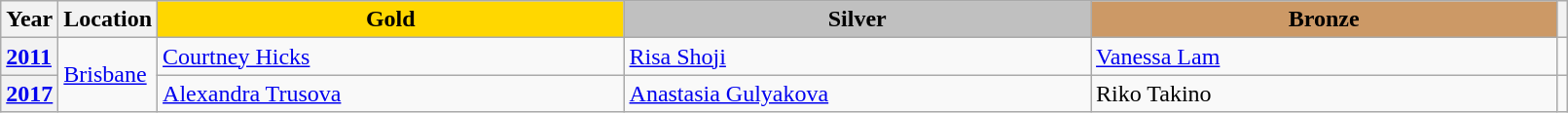<table class="wikitable unsortable" style="text-align:left; width:85%">
<tr>
<th scope="col" style="text-align:center">Year</th>
<th scope="col" style="text-align:center">Location</th>
<td scope="col" style="text-align:center; width:30%; background:gold"><strong>Gold</strong></td>
<td scope="col" style="text-align:center; width:30%; background:silver"><strong>Silver</strong></td>
<td scope="col" style="text-align:center; width:30%; background:#c96"><strong>Bronze</strong></td>
<th scope="col" style="text-align:center"></th>
</tr>
<tr>
<th scope="row" style="text-align:left"><a href='#'>2011</a></th>
<td rowspan="2"><a href='#'>Brisbane</a></td>
<td> <a href='#'>Courtney Hicks</a></td>
<td> <a href='#'>Risa Shoji</a></td>
<td> <a href='#'>Vanessa Lam</a></td>
<td></td>
</tr>
<tr>
<th scope="row" style="text-align:left"><a href='#'>2017</a></th>
<td> <a href='#'>Alexandra Trusova</a></td>
<td> <a href='#'>Anastasia Gulyakova</a></td>
<td> Riko Takino</td>
<td></td>
</tr>
</table>
